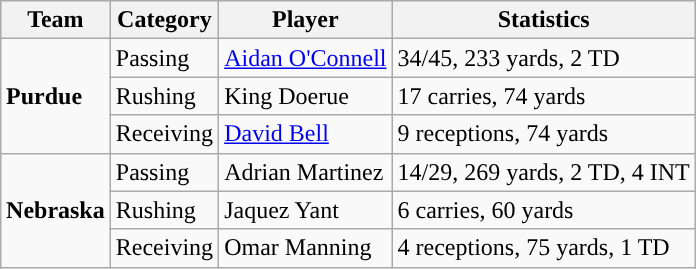<table class="wikitable" style="float: right;">
<tr>
<th>Team</th>
<th>Category</th>
<th>Player</th>
<th>Statistics</th>
</tr>
<tr>
<td rowspan=3><strong>Purdue</strong></td>
<td>Passing</td>
<td><a href='#'>Aidan O'Connell</a></td>
<td>34/45, 233 yards, 2 TD</td>
</tr>
<tr>
<td>Rushing</td>
<td>King Doerue</td>
<td>17 carries, 74 yards</td>
</tr>
<tr>
<td>Receiving</td>
<td><a href='#'>David Bell</a></td>
<td>9 receptions, 74 yards</td>
</tr>
<tr>
<td rowspan=3><strong>Nebraska</strong></td>
<td>Passing</td>
<td>Adrian Martinez</td>
<td>14/29, 269 yards, 2 TD, 4 INT</td>
</tr>
<tr>
<td>Rushing</td>
<td>Jaquez Yant</td>
<td>6 carries, 60 yards</td>
</tr>
<tr>
<td>Receiving</td>
<td>Omar Manning</td>
<td>4 receptions, 75 yards, 1 TD</td>
</tr>
</table>
